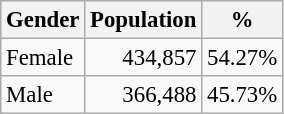<table class="wikitable" style="font-size: 95%; text-align: right">
<tr>
<th>Gender</th>
<th>Population</th>
<th>%</th>
</tr>
<tr>
<td align=left>Female</td>
<td>434,857</td>
<td>54.27%</td>
</tr>
<tr>
<td align=left>Male</td>
<td>366,488</td>
<td>45.73%</td>
</tr>
</table>
